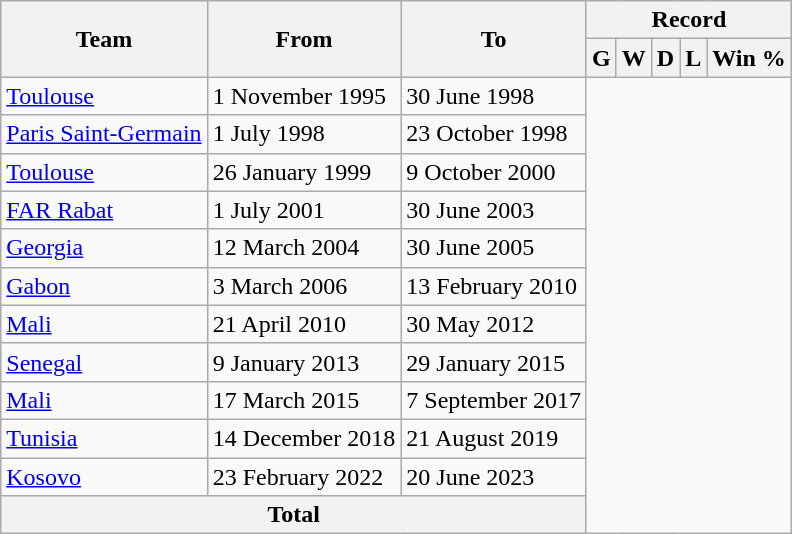<table class="wikitable" style="text-align: center;">
<tr>
<th rowspan="2">Team</th>
<th rowspan="2">From</th>
<th rowspan="2">To</th>
<th colspan="5">Record</th>
</tr>
<tr>
<th>G</th>
<th>W</th>
<th>D</th>
<th>L</th>
<th>Win %</th>
</tr>
<tr>
<td align=left><a href='#'>Toulouse</a></td>
<td align=left>1 November 1995</td>
<td align=left>30 June 1998<br></td>
</tr>
<tr>
<td align=left><a href='#'>Paris Saint-Germain</a></td>
<td align=left>1 July 1998</td>
<td align=left>23 October 1998<br></td>
</tr>
<tr>
<td align=left><a href='#'>Toulouse</a></td>
<td align=left>26 January 1999</td>
<td align=left>9 October 2000<br></td>
</tr>
<tr>
<td align=left><a href='#'>FAR Rabat</a></td>
<td align=left>1 July 2001</td>
<td align=left>30 June 2003<br></td>
</tr>
<tr>
<td align=left><a href='#'>Georgia</a></td>
<td align=left>12 March 2004</td>
<td align=left>30 June 2005<br></td>
</tr>
<tr>
<td align=left><a href='#'>Gabon</a></td>
<td align=left>3 March 2006</td>
<td align=left>13 February 2010<br></td>
</tr>
<tr>
<td align=left><a href='#'>Mali</a></td>
<td align=left>21 April 2010</td>
<td align=left>30 May 2012<br></td>
</tr>
<tr>
<td align=left><a href='#'>Senegal</a></td>
<td align=left>9 January 2013</td>
<td align=left>29 January 2015<br></td>
</tr>
<tr>
<td align=left><a href='#'>Mali</a></td>
<td align=left>17 March 2015</td>
<td align=left>7 September 2017<br></td>
</tr>
<tr>
<td align=left><a href='#'>Tunisia</a></td>
<td align=left>14 December 2018</td>
<td align=left>21 August 2019<br></td>
</tr>
<tr>
<td align=left><a href='#'>Kosovo</a></td>
<td align=left>23 February 2022</td>
<td align=left>20 June 2023<br></td>
</tr>
<tr>
<th colspan="3">Total<br></th>
</tr>
</table>
